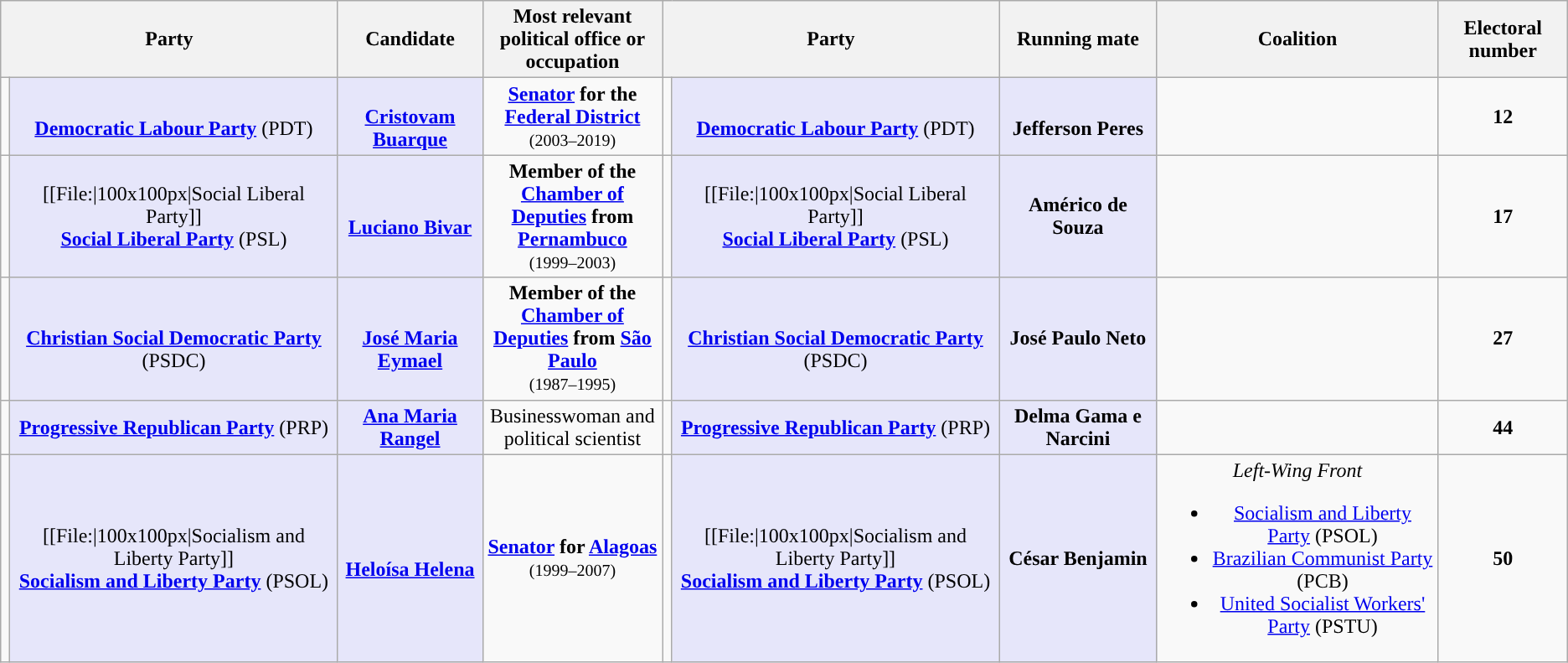<table class="wikitable" style="text-align:center">
<tr>
<th colspan="2">Party</th>
<th>Candidate</th>
<th style="max-width:10em">Most relevant political office or occupation</th>
<th colspan="2">Party</th>
<th>Running mate</th>
<th>Coalition</th>
<th>Electoral number</th>
</tr>
<tr>
<td style="background:"></td>
<td style="background:lavender;" max-width:150px><br><strong><a href='#'>Democratic Labour Party</a></strong> (PDT)</td>
<td style="background:lavender;" max-width:150px><br><strong><a href='#'>Cristovam Buarque</a></strong></td>
<td style="max-width:10em"><strong><a href='#'>Senator</a> for the <a href='#'>Federal District</a></strong><br><small>(2003–2019)</small></td>
<td style="background:"></td>
<td style="background:lavender;" max-width:150px><br><strong><a href='#'>Democratic Labour Party</a></strong> (PDT)</td>
<td style="background:lavender;" max-width:150px><br><strong>Jefferson Peres</strong></td>
<td></td>
<td><strong>12</strong></td>
</tr>
<tr>
<td style="background:"></td>
<td style="background:lavender;" max-width:150px>[[File:|100x100px|Social Liberal Party]]<br><strong><a href='#'>Social Liberal Party</a></strong> (PSL)</td>
<td style="background:lavender;" max-width:150px><br><strong><a href='#'>Luciano Bivar</a></strong></td>
<td style="max-width:10em"><strong>Member of the <a href='#'>Chamber of Deputies</a> from <a href='#'>Pernambuco</a></strong><br><small>(1999–2003)</small></td>
<td style="background:"></td>
<td style="background:lavender;" max-width:150px>[[File:|100x100px|Social Liberal Party]]<br><strong><a href='#'>Social Liberal Party</a></strong> (PSL)</td>
<td style="background:lavender;" max-width:150px><strong>Américo de Souza</strong></td>
<td></td>
<td><strong>17</strong></td>
</tr>
<tr>
<td style="background:"></td>
<td style="background:lavender;" max-width:150px><br><strong><a href='#'>Christian Social Democratic Party</a></strong> (PSDC)</td>
<td style="background:lavender;" max-width:150px><br><strong><a href='#'>José Maria Eymael</a></strong></td>
<td style="max-width:10em"><strong>Member of the <a href='#'>Chamber of Deputies</a> from <a href='#'>São Paulo</a></strong><br><small>(1987–1995)</small></td>
<td style="background:"></td>
<td style="background:lavender;" max-width:150px><br><strong><a href='#'>Christian Social Democratic Party</a></strong> (PSDC)</td>
<td style="background:lavender;" max-width:150px><strong>José Paulo Neto</strong></td>
<td></td>
<td><strong>27</strong></td>
</tr>
<tr>
<td style="background:"></td>
<td style="background:lavender;" max-width:150px><strong><a href='#'>Progressive Republican Party</a></strong> (PRP)</td>
<td style="background:lavender;" max-width:150px><strong><a href='#'>Ana Maria Rangel</a></strong></td>
<td style="max-width:10em">Businesswoman and political scientist</td>
<td style="background:"></td>
<td style="background:lavender;" max-width:150px><strong><a href='#'>Progressive Republican Party</a></strong> (PRP)</td>
<td style="background:lavender;" max-width:150px><strong>Delma Gama e Narcini</strong></td>
<td></td>
<td><strong>44</strong></td>
</tr>
<tr>
<td style="background:"></td>
<td style="background:lavender;" max-width:150px>[[File:|100x100px|Socialism and Liberty Party]]<br><strong><a href='#'>Socialism and Liberty Party</a></strong> (PSOL)</td>
<td style="background:lavender;" max-width:150px><br><strong><a href='#'>Heloísa Helena</a></strong></td>
<td style="max-width:10em"><strong><a href='#'>Senator</a> for <a href='#'>Alagoas</a></strong><br><small>(1999–2007)</small></td>
<td style="background:"></td>
<td style="background:lavender;" max-width:150px>[[File:|100x100px|Socialism and Liberty Party]]<br><strong><a href='#'>Socialism and Liberty Party</a></strong> (PSOL)</td>
<td style="background:lavender;" max-width:150px><strong>César Benjamin</strong></td>
<td><em>Left-Wing Front</em><br><ul><li><a href='#'>Socialism and Liberty Party</a> (PSOL)</li><li><a href='#'>Brazilian Communist Party</a> (PCB)</li><li><a href='#'>United Socialist Workers' Party</a> (PSTU)</li></ul></td>
<td><strong>50</strong></td>
</tr>
</table>
